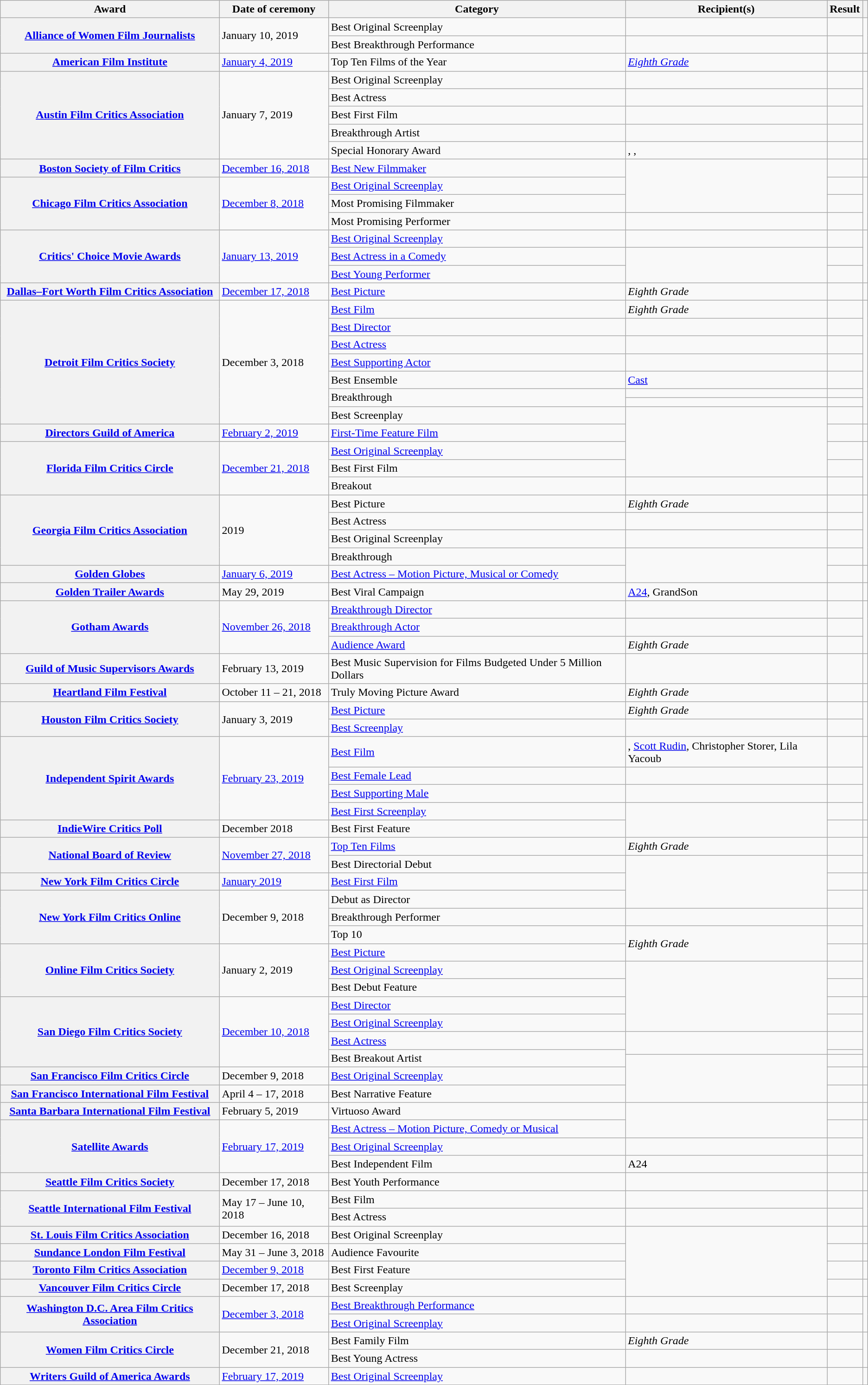<table class="wikitable plainrowheaders sortable">
<tr>
<th scope="col">Award</th>
<th scope="col">Date of ceremony</th>
<th scope="col">Category</th>
<th scope="col">Recipient(s)</th>
<th scope="col">Result</th>
<th scope="col" class="unsortable"></th>
</tr>
<tr>
<th scope="row" rowspan=2><a href='#'>Alliance of Women Film Journalists</a></th>
<td rowspan="2">January 10, 2019</td>
<td>Best Original Screenplay</td>
<td></td>
<td></td>
<td rowspan="2"></td>
</tr>
<tr>
<td>Best Breakthrough Performance</td>
<td></td>
<td></td>
</tr>
<tr>
<th scope="row"><a href='#'>American Film Institute</a></th>
<td rowspan="1"><a href='#'>January 4, 2019</a></td>
<td>Top Ten Films of the Year</td>
<td><em><a href='#'>Eighth Grade</a></em></td>
<td></td>
<td rowspan="1"></td>
</tr>
<tr>
<th scope="row" rowspan=5><a href='#'>Austin Film Critics Association</a></th>
<td rowspan="5">January 7, 2019</td>
<td>Best Original Screenplay</td>
<td></td>
<td></td>
<td rowspan="5"></td>
</tr>
<tr>
<td>Best Actress</td>
<td></td>
<td></td>
</tr>
<tr>
<td>Best First Film</td>
<td></td>
<td></td>
</tr>
<tr>
<td>Breakthrough Artist</td>
<td></td>
<td></td>
</tr>
<tr>
<td>Special Honorary Award</td>
<td>, , </td>
<td></td>
</tr>
<tr>
<th scope="row"><a href='#'>Boston Society of Film Critics</a></th>
<td rowspan="1"><a href='#'>December 16, 2018</a></td>
<td><a href='#'>Best New Filmmaker</a></td>
<td rowspan="3"></td>
<td></td>
<td rowspan="1"></td>
</tr>
<tr>
<th scope="row" rowspan=3><a href='#'>Chicago Film Critics Association</a></th>
<td rowspan="3"><a href='#'>December 8, 2018</a></td>
<td><a href='#'>Best Original Screenplay</a></td>
<td></td>
<td rowspan="3"></td>
</tr>
<tr>
<td>Most Promising Filmmaker</td>
<td></td>
</tr>
<tr>
<td>Most Promising Performer</td>
<td></td>
<td></td>
</tr>
<tr>
<th scope="row" rowspan=3><a href='#'>Critics' Choice Movie Awards</a></th>
<td rowspan="3"><a href='#'>January 13, 2019</a></td>
<td><a href='#'>Best Original Screenplay</a></td>
<td></td>
<td></td>
<td rowspan="3"></td>
</tr>
<tr>
<td><a href='#'>Best Actress in a Comedy</a></td>
<td rowspan="2"></td>
<td></td>
</tr>
<tr>
<td><a href='#'>Best Young Performer</a></td>
<td></td>
</tr>
<tr>
<th scope="row"><a href='#'>Dallas–Fort Worth Film Critics Association</a></th>
<td rowspan="1"><a href='#'>December 17, 2018</a></td>
<td><a href='#'>Best Picture</a></td>
<td><em>Eighth Grade</em></td>
<td></td>
<td rowspan="1"></td>
</tr>
<tr>
<th scope="row" rowspan=8><a href='#'>Detroit Film Critics Society</a></th>
<td rowspan="8">December 3, 2018</td>
<td><a href='#'>Best Film</a></td>
<td><em>Eighth Grade</em></td>
<td></td>
<td rowspan="8"></td>
</tr>
<tr>
<td><a href='#'>Best Director</a></td>
<td></td>
<td></td>
</tr>
<tr>
<td><a href='#'>Best Actress</a></td>
<td></td>
<td></td>
</tr>
<tr>
<td><a href='#'>Best Supporting Actor</a></td>
<td></td>
<td></td>
</tr>
<tr>
<td>Best Ensemble</td>
<td><a href='#'>Cast</a></td>
<td></td>
</tr>
<tr>
<td rowspan="2">Breakthrough</td>
<td></td>
<td></td>
</tr>
<tr>
<td></td>
<td></td>
</tr>
<tr>
<td>Best Screenplay</td>
<td rowspan="4"></td>
<td></td>
</tr>
<tr>
<th scope="row"><a href='#'>Directors Guild of America</a></th>
<td rowspan="1"><a href='#'>February 2, 2019</a></td>
<td><a href='#'>First-Time Feature Film</a></td>
<td></td>
<td rowspan="1"></td>
</tr>
<tr>
<th scope="row" rowspan=3><a href='#'>Florida Film Critics Circle</a></th>
<td rowspan="3"><a href='#'>December 21, 2018</a></td>
<td><a href='#'>Best Original Screenplay</a></td>
<td></td>
<td rowspan="3"></td>
</tr>
<tr>
<td>Best First Film</td>
<td></td>
</tr>
<tr>
<td>Breakout</td>
<td></td>
<td></td>
</tr>
<tr>
<th scope="row" rowspan=4><a href='#'>Georgia Film Critics Association</a></th>
<td rowspan="4">2019</td>
<td>Best Picture</td>
<td><em>Eighth Grade</em></td>
<td></td>
<td rowspan="4"></td>
</tr>
<tr>
<td>Best Actress</td>
<td></td>
<td></td>
</tr>
<tr>
<td>Best Original Screenplay</td>
<td></td>
<td></td>
</tr>
<tr>
<td>Breakthrough</td>
<td rowspan="2"></td>
<td></td>
</tr>
<tr>
<th scope="row"><a href='#'>Golden Globes</a></th>
<td rowspan="1"><a href='#'>January 6, 2019</a></td>
<td><a href='#'>Best Actress – Motion Picture, Musical or Comedy</a></td>
<td></td>
<td rowspan="1"></td>
</tr>
<tr>
<th scope="row"><a href='#'>Golden Trailer Awards</a></th>
<td rowspan="1">May 29, 2019</td>
<td>Best Viral Campaign</td>
<td><a href='#'>A24</a>, GrandSon</td>
<td></td>
<td rowspan="1"></td>
</tr>
<tr>
<th scope="row" rowspan=3><a href='#'>Gotham Awards</a></th>
<td rowspan="3"><a href='#'>November 26, 2018</a></td>
<td><a href='#'>Breakthrough Director</a></td>
<td></td>
<td></td>
<td rowspan="3"></td>
</tr>
<tr>
<td><a href='#'>Breakthrough Actor</a></td>
<td></td>
<td></td>
</tr>
<tr>
<td><a href='#'>Audience Award</a></td>
<td><em>Eighth Grade</em></td>
<td></td>
</tr>
<tr>
<th scope="row"><a href='#'>Guild of Music Supervisors Awards</a></th>
<td rowspan="1">February 13, 2019</td>
<td>Best Music Supervision for Films Budgeted Under 5 Million Dollars</td>
<td></td>
<td></td>
<td rowspan="1"></td>
</tr>
<tr>
<th scope="row"><a href='#'>Heartland Film Festival</a></th>
<td rowspan="1">October 11 – 21, 2018</td>
<td>Truly Moving Picture Award</td>
<td><em>Eighth Grade</em></td>
<td></td>
<td rowspan="1"></td>
</tr>
<tr>
<th scope="row" rowspan=2><a href='#'>Houston Film Critics Society</a></th>
<td rowspan="2">January 3, 2019</td>
<td><a href='#'>Best Picture</a></td>
<td><em>Eighth Grade</em></td>
<td></td>
<td rowspan="2"></td>
</tr>
<tr>
<td><a href='#'>Best Screenplay</a></td>
<td></td>
<td></td>
</tr>
<tr>
<th scope="row" rowspan=4><a href='#'>Independent Spirit Awards</a></th>
<td rowspan="4"><a href='#'>February 23, 2019</a></td>
<td><a href='#'>Best Film</a></td>
<td>, <a href='#'>Scott Rudin</a>, Christopher Storer, Lila Yacoub</td>
<td></td>
<td rowspan="4"></td>
</tr>
<tr>
<td><a href='#'>Best Female Lead</a></td>
<td></td>
<td></td>
</tr>
<tr>
<td><a href='#'>Best Supporting Male</a></td>
<td></td>
<td></td>
</tr>
<tr>
<td><a href='#'>Best First Screenplay</a></td>
<td rowspan="2"></td>
<td></td>
</tr>
<tr>
<th scope="row"><a href='#'>IndieWire Critics Poll</a></th>
<td rowspan="1">December 2018</td>
<td>Best First Feature</td>
<td></td>
<td rowspan="1"></td>
</tr>
<tr>
<th scope="row" rowspan=2><a href='#'>National Board of Review</a></th>
<td rowspan="2"><a href='#'>November 27, 2018</a></td>
<td><a href='#'>Top Ten Films</a></td>
<td><em>Eighth Grade</em></td>
<td></td>
<td rowspan="2"></td>
</tr>
<tr>
<td>Best Directorial Debut</td>
<td rowspan="3"></td>
<td></td>
</tr>
<tr>
<th scope="row"><a href='#'>New York Film Critics Circle</a></th>
<td rowspan="1"><a href='#'>January 2019</a></td>
<td><a href='#'>Best First Film</a></td>
<td></td>
<td rowspan="1"></td>
</tr>
<tr>
<th scope="row" rowspan=3><a href='#'>New York Film Critics Online</a></th>
<td rowspan="3">December 9, 2018</td>
<td>Debut as Director</td>
<td></td>
<td rowspan="3"></td>
</tr>
<tr>
<td>Breakthrough Performer</td>
<td></td>
<td></td>
</tr>
<tr>
<td>Top 10</td>
<td rowspan="2"><em>Eighth Grade</em></td>
<td></td>
</tr>
<tr>
<th scope="row" rowspan=3><a href='#'>Online Film Critics Society</a></th>
<td rowspan="3">January 2, 2019</td>
<td><a href='#'>Best Picture</a></td>
<td></td>
<td rowspan="3"></td>
</tr>
<tr>
<td><a href='#'>Best Original Screenplay</a></td>
<td rowspan="4"></td>
<td></td>
</tr>
<tr>
<td>Best Debut Feature</td>
<td></td>
</tr>
<tr>
<th scope="row" rowspan=5><a href='#'>San Diego Film Critics Society</a></th>
<td rowspan="5"><a href='#'>December 10, 2018</a></td>
<td><a href='#'>Best Director</a></td>
<td></td>
<td rowspan="5"></td>
</tr>
<tr>
<td><a href='#'>Best Original Screenplay</a></td>
<td></td>
</tr>
<tr>
<td><a href='#'>Best Actress</a></td>
<td rowspan="2"></td>
<td></td>
</tr>
<tr>
<td rowspan="2">Best Breakout Artist</td>
<td></td>
</tr>
<tr>
<td rowspan="3"></td>
<td></td>
</tr>
<tr>
<th scope="row"><a href='#'>San Francisco Film Critics Circle</a></th>
<td rowspan="1">December 9, 2018</td>
<td><a href='#'>Best Original Screenplay</a></td>
<td></td>
<td rowspan="1"></td>
</tr>
<tr>
<th scope="row"><a href='#'>San Francisco International Film Festival</a></th>
<td rowspan="1">April 4 – 17, 2018</td>
<td>Best Narrative Feature</td>
<td></td>
<td rowspan="1"></td>
</tr>
<tr>
<th scope="row"><a href='#'>Santa Barbara International Film Festival</a></th>
<td>February 5, 2019</td>
<td>Virtuoso Award</td>
<td rowspan="2"></td>
<td></td>
<td></td>
</tr>
<tr>
<th scope="row" rowspan=3><a href='#'>Satellite Awards</a></th>
<td rowspan="3"><a href='#'>February 17, 2019</a></td>
<td><a href='#'>Best Actress – Motion Picture, Comedy or Musical</a></td>
<td></td>
<td rowspan="3"></td>
</tr>
<tr>
<td><a href='#'>Best Original Screenplay</a></td>
<td></td>
<td></td>
</tr>
<tr>
<td>Best Independent Film</td>
<td>A24</td>
<td></td>
</tr>
<tr>
<th scope="row"><a href='#'>Seattle Film Critics Society</a></th>
<td>December 17, 2018</td>
<td>Best Youth Performance</td>
<td></td>
<td></td>
<td></td>
</tr>
<tr>
<th scope="row" rowspan=2><a href='#'>Seattle International Film Festival</a></th>
<td rowspan="2">May 17 – June 10, 2018</td>
<td>Best Film</td>
<td></td>
<td></td>
<td rowspan="2"></td>
</tr>
<tr>
<td>Best Actress</td>
<td></td>
<td></td>
</tr>
<tr>
<th scope="row"><a href='#'>St. Louis Film Critics Association</a></th>
<td>December 16, 2018</td>
<td>Best Original Screenplay</td>
<td rowspan="4"></td>
<td></td>
<td></td>
</tr>
<tr>
<th scope="row"><a href='#'>Sundance London Film Festival</a></th>
<td rowspan="1">May 31 – June 3, 2018</td>
<td>Audience Favourite</td>
<td></td>
<td rowspan="1"></td>
</tr>
<tr>
<th scope="row"><a href='#'>Toronto Film Critics Association</a></th>
<td><a href='#'>December 9, 2018</a></td>
<td>Best First Feature</td>
<td></td>
<td rowspan="1"></td>
</tr>
<tr>
<th scope="row"><a href='#'>Vancouver Film Critics Circle</a></th>
<td>December 17, 2018</td>
<td>Best Screenplay</td>
<td></td>
<td rowspan="1"></td>
</tr>
<tr>
<th scope="row" rowspan="2"><a href='#'>Washington D.C. Area Film Critics Association</a></th>
<td rowspan="2"><a href='#'>December 3, 2018</a></td>
<td><a href='#'>Best Breakthrough Performance</a></td>
<td></td>
<td></td>
<td rowspan="2"></td>
</tr>
<tr>
<td><a href='#'>Best Original Screenplay</a></td>
<td></td>
<td></td>
</tr>
<tr>
<th scope="row" rowspan="2"><a href='#'>Women Film Critics Circle</a></th>
<td rowspan="2">December 21, 2018</td>
<td>Best Family Film</td>
<td><em>Eighth Grade</em></td>
<td></td>
<td rowspan="2"></td>
</tr>
<tr>
<td>Best Young Actress</td>
<td></td>
<td></td>
</tr>
<tr>
<th scope="row"><a href='#'>Writers Guild of America Awards</a></th>
<td rowspan="1"><a href='#'>February 17, 2019</a></td>
<td><a href='#'>Best Original Screenplay</a></td>
<td></td>
<td></td>
<td rowspan="1"></td>
</tr>
<tr>
</tr>
</table>
